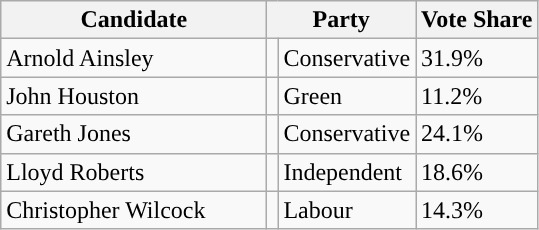<table class="wikitable">
<tr>
<th width="170">Candidate</th>
<th colspan="2">Party</th>
<th>Vote Share</th>
</tr>
<tr>
<td>Arnold Ainsley</td>
<td style="color:inherit;background:"></td>
<td>Conservative</td>
<td>31.9%</td>
</tr>
<tr>
<td>John Houston</td>
<td style="color:inherit;background:"></td>
<td>Green</td>
<td>11.2%</td>
</tr>
<tr>
<td>Gareth Jones</td>
<td style="color:inherit;background:"></td>
<td>Conservative</td>
<td>24.1%</td>
</tr>
<tr>
<td>Lloyd Roberts</td>
<td></td>
<td>Independent</td>
<td>18.6%</td>
</tr>
<tr>
<td>Christopher Wilcock</td>
<td style="color:inherit;background:"></td>
<td>Labour</td>
<td>14.3%</td>
</tr>
</table>
